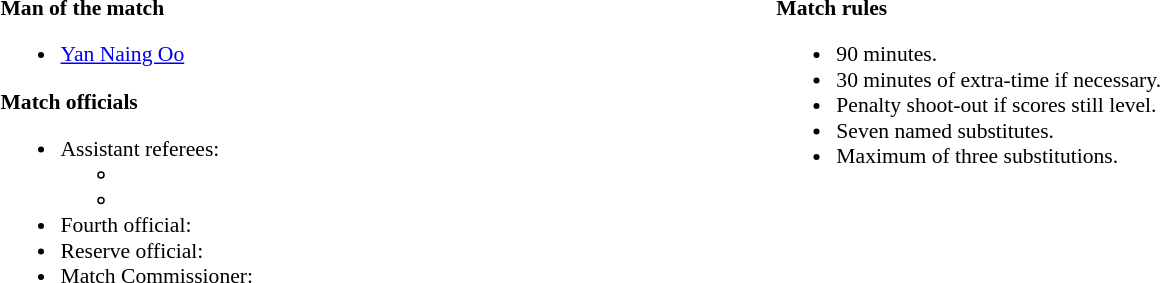<table width=82% style="font-size:90%">
<tr>
<td width=50% valign=top><br><strong>Man of the match</strong><ul><li> <a href='#'>Yan Naing Oo</a></li></ul><strong>Match officials</strong><ul><li>Assistant referees:<ul><li></li><li></li></ul></li><li>Fourth official:</li><li>Reserve official:</li><li>Match Commissioner:</li></ul></td>
<td width=50% valign=top><br><strong>Match rules</strong><ul><li>90 minutes.</li><li>30 minutes of extra-time if necessary.</li><li>Penalty shoot-out if scores still level.</li><li>Seven named substitutes.</li><li>Maximum of three substitutions.</li></ul></td>
</tr>
</table>
